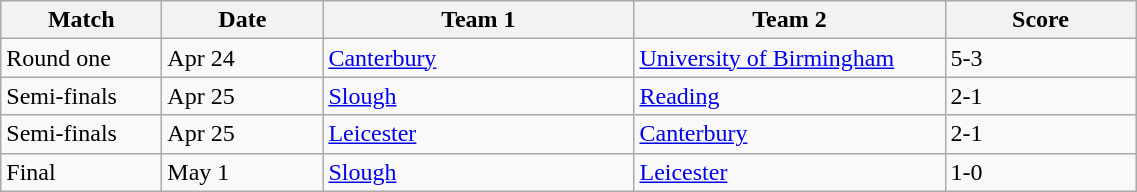<table class="wikitable" style="font-size: 100%">
<tr>
<th width=100>Match</th>
<th width=100>Date</th>
<th width=200>Team 1</th>
<th width=200>Team 2</th>
<th width=120>Score</th>
</tr>
<tr>
<td>Round one</td>
<td>Apr 24</td>
<td><a href='#'>Canterbury</a></td>
<td><a href='#'>University of Birmingham</a></td>
<td>5-3</td>
</tr>
<tr>
<td>Semi-finals</td>
<td>Apr 25</td>
<td><a href='#'>Slough</a></td>
<td><a href='#'>Reading</a></td>
<td>2-1</td>
</tr>
<tr>
<td>Semi-finals</td>
<td>Apr 25</td>
<td><a href='#'>Leicester</a></td>
<td><a href='#'>Canterbury</a></td>
<td>2-1</td>
</tr>
<tr>
<td>Final </td>
<td>May 1</td>
<td><a href='#'>Slough</a></td>
<td><a href='#'>Leicester</a></td>
<td>1-0</td>
</tr>
</table>
